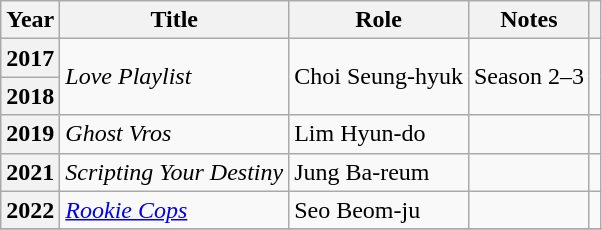<table class="wikitable sortable plainrowheaders">
<tr>
<th scope="col">Year</th>
<th scope="col">Title</th>
<th scope="col">Role</th>
<th scope="col">Notes</th>
<th scope="col" class="unsortable"></th>
</tr>
<tr>
<th scope="row">2017</th>
<td rowspan="2"><em>Love Playlist</em></td>
<td rowspan="2">Choi Seung-hyuk</td>
<td rowspan="2">Season 2–3</td>
<td style="text-align:center" rowspan="2"></td>
</tr>
<tr>
<th scope="row">2018</th>
</tr>
<tr>
<th scope="row">2019</th>
<td><em>Ghost Vros</em></td>
<td>Lim Hyun-do</td>
<td></td>
<td style="text-align:center"></td>
</tr>
<tr>
<th scope="row">2021</th>
<td><em>Scripting Your Destiny</em></td>
<td>Jung Ba-reum</td>
<td></td>
<td style="text-align:center"></td>
</tr>
<tr>
<th scope="row">2022</th>
<td><em><a href='#'>Rookie Cops</a></em></td>
<td>Seo Beom-ju</td>
<td></td>
<td style="text-align:center"></td>
</tr>
<tr>
</tr>
</table>
